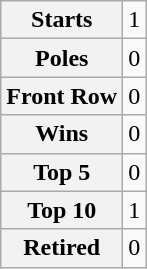<table class="wikitable" style="text-align:center">
<tr>
<th>Starts</th>
<td>1</td>
</tr>
<tr>
<th>Poles</th>
<td>0</td>
</tr>
<tr>
<th>Front Row</th>
<td>0</td>
</tr>
<tr>
<th>Wins</th>
<td>0</td>
</tr>
<tr>
<th>Top 5</th>
<td>0</td>
</tr>
<tr>
<th>Top 10</th>
<td>1</td>
</tr>
<tr>
<th>Retired</th>
<td>0</td>
</tr>
</table>
